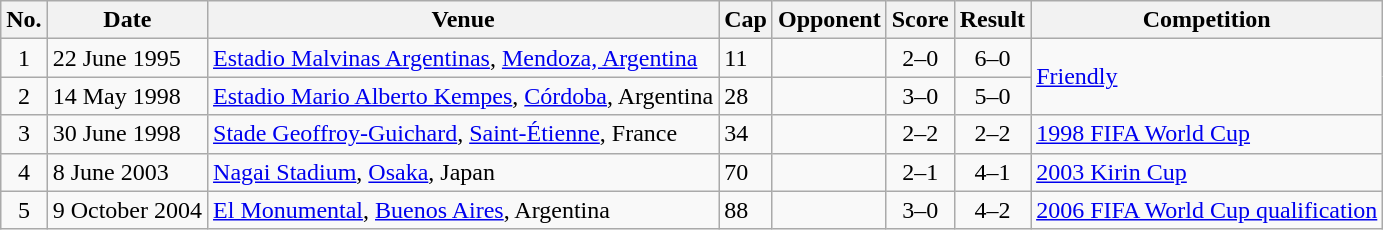<table class="wikitable sortable">
<tr>
<th scope="col">No.</th>
<th scope="col">Date</th>
<th scope="col">Venue</th>
<th scope="col">Cap</th>
<th scope="col">Opponent</th>
<th scope="col">Score</th>
<th scope="col">Result</th>
<th scope="col">Competition</th>
</tr>
<tr>
<td align="center">1</td>
<td>22 June 1995</td>
<td><a href='#'>Estadio Malvinas Argentinas</a>, <a href='#'>Mendoza, Argentina</a></td>
<td>11</td>
<td></td>
<td align="center">2–0</td>
<td align="center">6–0</td>
<td rowspan="2"><a href='#'>Friendly</a></td>
</tr>
<tr>
<td align="center">2</td>
<td>14 May 1998</td>
<td><a href='#'>Estadio Mario Alberto Kempes</a>, <a href='#'>Córdoba</a>, Argentina</td>
<td>28</td>
<td></td>
<td align="center">3–0</td>
<td align="center">5–0</td>
</tr>
<tr>
<td align="center">3</td>
<td>30 June 1998</td>
<td><a href='#'>Stade Geoffroy-Guichard</a>, <a href='#'>Saint-Étienne</a>, France</td>
<td>34</td>
<td></td>
<td align="center">2–2</td>
<td align="center">2–2</td>
<td><a href='#'>1998 FIFA World Cup</a></td>
</tr>
<tr>
<td align="center">4</td>
<td>8 June 2003</td>
<td><a href='#'>Nagai Stadium</a>, <a href='#'>Osaka</a>, Japan</td>
<td>70</td>
<td></td>
<td align="center">2–1</td>
<td align="center">4–1</td>
<td><a href='#'>2003 Kirin Cup</a></td>
</tr>
<tr>
<td align="center">5</td>
<td>9 October 2004</td>
<td><a href='#'>El Monumental</a>, <a href='#'>Buenos Aires</a>, Argentina</td>
<td>88</td>
<td></td>
<td align="center">3–0</td>
<td align="center">4–2</td>
<td><a href='#'>2006 FIFA World Cup qualification</a></td>
</tr>
</table>
